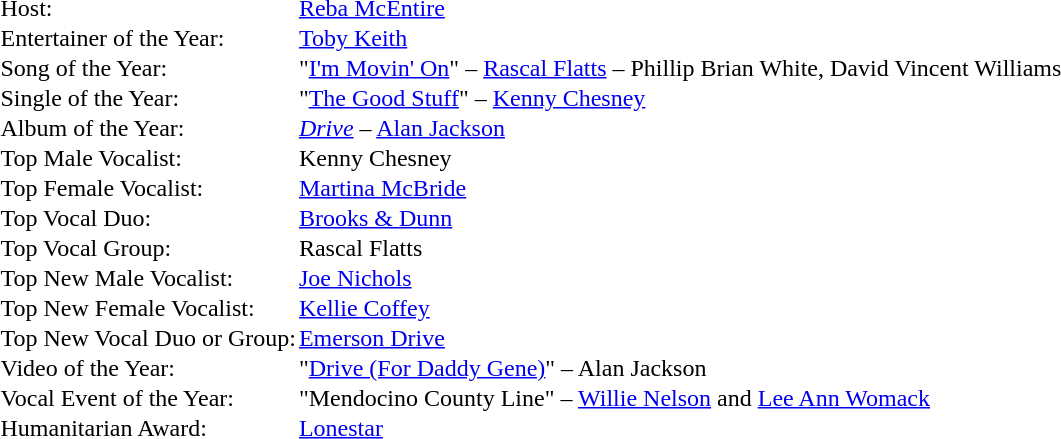<table cellspacing="0" border="0" cellpadding="1">
<tr>
<td>Host:</td>
<td><a href='#'>Reba McEntire</a></td>
</tr>
<tr>
<td>Entertainer of the Year:</td>
<td><a href='#'>Toby Keith</a></td>
</tr>
<tr>
<td>Song of the Year:</td>
<td>"<a href='#'>I'm Movin' On</a>" – <a href='#'>Rascal Flatts</a> – Phillip Brian White, David Vincent Williams</td>
</tr>
<tr>
<td>Single of the Year:</td>
<td>"<a href='#'>The Good Stuff</a>" – <a href='#'>Kenny Chesney</a></td>
</tr>
<tr>
<td>Album of the Year:</td>
<td><em><a href='#'>Drive</a></em> – <a href='#'>Alan Jackson</a></td>
</tr>
<tr>
<td>Top Male Vocalist:</td>
<td>Kenny Chesney</td>
</tr>
<tr>
<td>Top Female Vocalist:</td>
<td><a href='#'>Martina McBride</a></td>
</tr>
<tr>
<td>Top Vocal Duo:</td>
<td><a href='#'>Brooks & Dunn</a></td>
</tr>
<tr>
<td>Top Vocal Group:</td>
<td>Rascal Flatts</td>
</tr>
<tr>
<td>Top New Male Vocalist:</td>
<td><a href='#'>Joe Nichols</a></td>
</tr>
<tr>
<td>Top New Female Vocalist:</td>
<td><a href='#'>Kellie Coffey</a></td>
</tr>
<tr>
<td>Top New Vocal Duo or Group:</td>
<td><a href='#'>Emerson Drive</a></td>
</tr>
<tr>
<td>Video of the Year:</td>
<td>"<a href='#'>Drive (For Daddy Gene)</a>" – Alan Jackson</td>
</tr>
<tr>
<td>Vocal Event of the Year:</td>
<td>"Mendocino County Line" – <a href='#'>Willie Nelson</a> and <a href='#'>Lee Ann Womack</a></td>
</tr>
<tr>
<td>Humanitarian Award:</td>
<td><a href='#'>Lonestar</a></td>
</tr>
</table>
